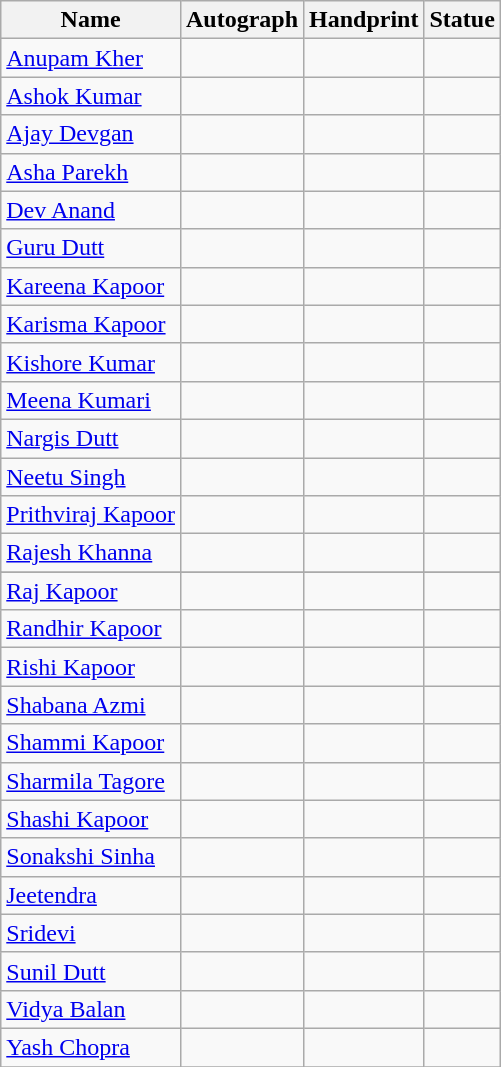<table class="wikitable sortable">
<tr>
<th>Name</th>
<th>Autograph</th>
<th>Handprint</th>
<th>Statue</th>
</tr>
<tr>
<td><a href='#'>Anupam Kher</a></td>
<td></td>
<td></td>
<td></td>
</tr>
<tr>
<td><a href='#'>Ashok Kumar</a></td>
<td></td>
<td></td>
<td></td>
</tr>
<tr>
<td><a href='#'>Ajay Devgan</a></td>
<td></td>
<td></td>
<td></td>
</tr>
<tr>
<td><a href='#'>Asha Parekh</a></td>
<td></td>
<td></td>
<td></td>
</tr>
<tr>
<td><a href='#'>Dev Anand</a></td>
<td></td>
<td></td>
<td></td>
</tr>
<tr>
<td><a href='#'>Guru Dutt</a></td>
<td></td>
<td></td>
<td></td>
</tr>
<tr>
<td><a href='#'>Kareena Kapoor</a></td>
<td></td>
<td></td>
<td></td>
</tr>
<tr>
<td><a href='#'>Karisma Kapoor</a></td>
<td></td>
<td></td>
<td></td>
</tr>
<tr>
<td><a href='#'>Kishore Kumar</a></td>
<td></td>
<td></td>
<td></td>
</tr>
<tr>
<td><a href='#'>Meena Kumari</a></td>
<td></td>
<td></td>
<td></td>
</tr>
<tr>
<td><a href='#'>Nargis Dutt</a></td>
<td></td>
<td></td>
<td></td>
</tr>
<tr>
<td><a href='#'>Neetu Singh</a></td>
<td></td>
<td></td>
<td></td>
</tr>
<tr>
<td><a href='#'>Prithviraj Kapoor</a></td>
<td></td>
<td></td>
<td></td>
</tr>
<tr>
<td><a href='#'>Rajesh Khanna</a></td>
<td></td>
<td></td>
<td></td>
</tr>
<tr>
</tr>
<tr>
<td><a href='#'>Raj Kapoor</a></td>
<td></td>
<td></td>
<td></td>
</tr>
<tr>
<td><a href='#'>Randhir Kapoor</a></td>
<td></td>
<td></td>
<td></td>
</tr>
<tr>
<td><a href='#'>Rishi Kapoor</a></td>
<td></td>
<td></td>
<td></td>
</tr>
<tr>
<td><a href='#'>Shabana Azmi</a></td>
<td></td>
<td></td>
<td></td>
</tr>
<tr>
<td><a href='#'>Shammi Kapoor</a></td>
<td></td>
<td></td>
<td></td>
</tr>
<tr>
<td><a href='#'>Sharmila Tagore</a></td>
<td></td>
<td></td>
<td></td>
</tr>
<tr>
<td><a href='#'>Shashi Kapoor</a></td>
<td></td>
<td></td>
<td></td>
</tr>
<tr>
<td><a href='#'>Sonakshi Sinha</a></td>
<td></td>
<td></td>
<td></td>
</tr>
<tr>
<td><a href='#'>Jeetendra</a></td>
<td></td>
<td></td>
<td></td>
</tr>
<tr>
<td><a href='#'>Sridevi</a></td>
<td></td>
<td></td>
<td></td>
</tr>
<tr>
<td><a href='#'>Sunil Dutt</a></td>
<td></td>
<td></td>
<td></td>
</tr>
<tr>
<td><a href='#'>Vidya Balan</a></td>
<td></td>
<td></td>
<td></td>
</tr>
<tr>
<td><a href='#'>Yash Chopra</a></td>
<td></td>
<td></td>
<td></td>
</tr>
<tr>
</tr>
</table>
